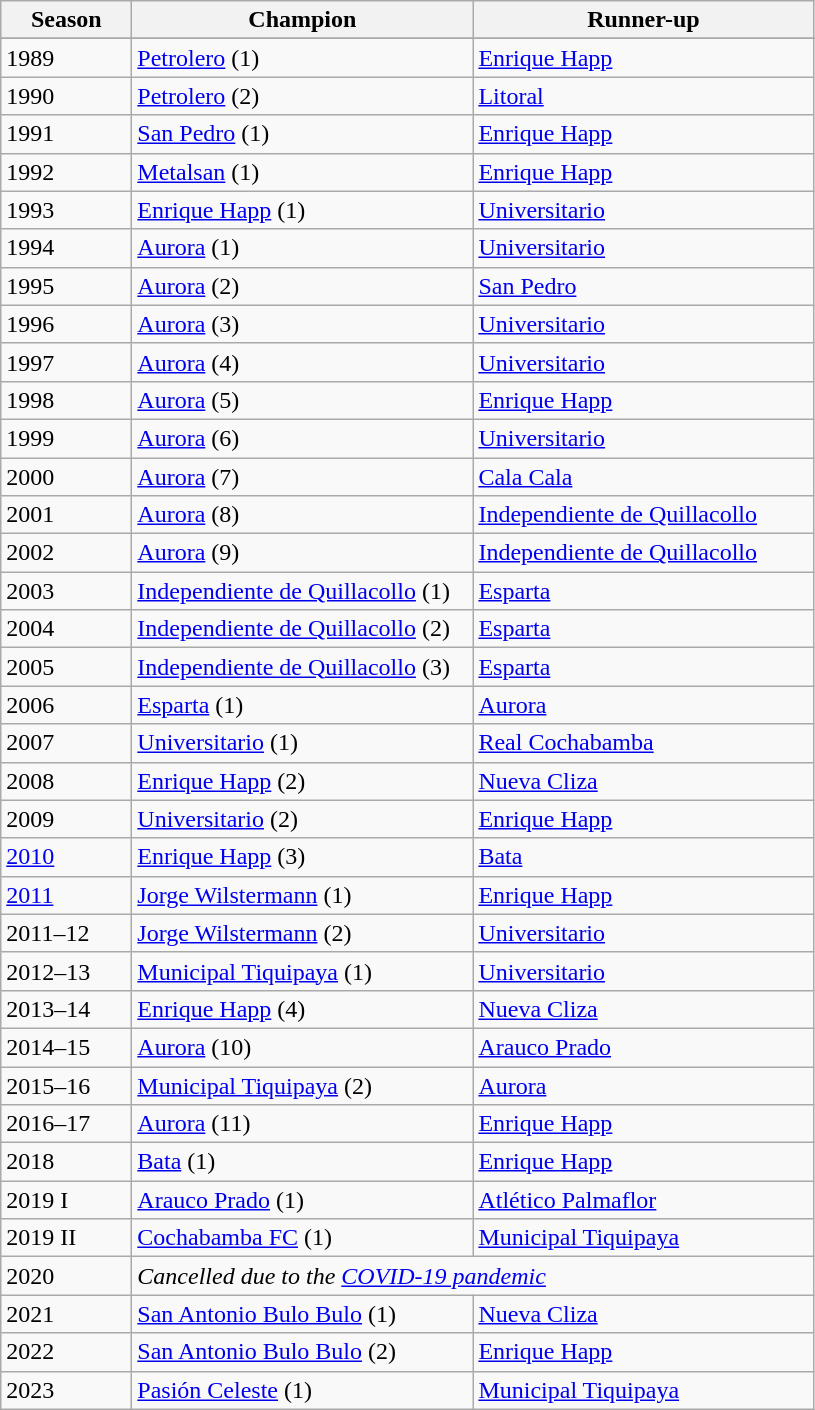<table class="wikitable sortable">
<tr>
<th width=80px>Season</th>
<th width=220px>Champion</th>
<th width=220px>Runner-up</th>
</tr>
<tr>
</tr>
<tr>
<td>1989</td>
<td><a href='#'>Petrolero</a> (1)</td>
<td><a href='#'>Enrique Happ</a></td>
</tr>
<tr>
<td>1990</td>
<td><a href='#'>Petrolero</a> (2)</td>
<td><a href='#'>Litoral</a></td>
</tr>
<tr>
<td>1991</td>
<td><a href='#'>San Pedro</a> (1)</td>
<td><a href='#'>Enrique Happ</a></td>
</tr>
<tr>
<td>1992</td>
<td><a href='#'>Metalsan</a> (1)</td>
<td><a href='#'>Enrique Happ</a></td>
</tr>
<tr>
<td>1993</td>
<td><a href='#'>Enrique Happ</a> (1)</td>
<td><a href='#'>Universitario</a></td>
</tr>
<tr>
<td>1994</td>
<td><a href='#'>Aurora</a> (1)</td>
<td><a href='#'>Universitario</a></td>
</tr>
<tr>
<td>1995</td>
<td><a href='#'>Aurora</a> (2)</td>
<td><a href='#'>San Pedro</a></td>
</tr>
<tr>
<td>1996</td>
<td><a href='#'>Aurora</a> (3)</td>
<td><a href='#'>Universitario</a></td>
</tr>
<tr>
<td>1997</td>
<td><a href='#'>Aurora</a> (4)</td>
<td><a href='#'>Universitario</a></td>
</tr>
<tr>
<td>1998</td>
<td><a href='#'>Aurora</a> (5)</td>
<td><a href='#'>Enrique Happ</a></td>
</tr>
<tr>
<td>1999</td>
<td><a href='#'>Aurora</a> (6)</td>
<td><a href='#'>Universitario</a></td>
</tr>
<tr>
<td>2000</td>
<td><a href='#'>Aurora</a> (7)</td>
<td><a href='#'>Cala Cala</a></td>
</tr>
<tr>
<td>2001</td>
<td><a href='#'>Aurora</a> (8)</td>
<td><a href='#'>Independiente de Quillacollo</a></td>
</tr>
<tr>
<td>2002</td>
<td><a href='#'>Aurora</a> (9)</td>
<td><a href='#'>Independiente de Quillacollo</a></td>
</tr>
<tr>
<td>2003</td>
<td><a href='#'>Independiente de Quillacollo</a> (1)</td>
<td><a href='#'>Esparta</a></td>
</tr>
<tr>
<td>2004</td>
<td><a href='#'>Independiente de Quillacollo</a> (2)</td>
<td><a href='#'>Esparta</a></td>
</tr>
<tr>
<td>2005</td>
<td><a href='#'>Independiente de Quillacollo</a> (3)</td>
<td><a href='#'>Esparta</a></td>
</tr>
<tr>
<td>2006</td>
<td><a href='#'>Esparta</a> (1)</td>
<td><a href='#'>Aurora</a></td>
</tr>
<tr>
<td>2007</td>
<td><a href='#'>Universitario</a> (1)</td>
<td><a href='#'>Real Cochabamba</a></td>
</tr>
<tr>
<td>2008</td>
<td><a href='#'>Enrique Happ</a> (2)</td>
<td><a href='#'>Nueva Cliza</a></td>
</tr>
<tr>
<td>2009</td>
<td><a href='#'>Universitario</a> (2)</td>
<td><a href='#'>Enrique Happ</a></td>
</tr>
<tr>
<td><a href='#'>2010</a></td>
<td><a href='#'>Enrique Happ</a> (3)</td>
<td><a href='#'>Bata</a></td>
</tr>
<tr>
<td><a href='#'>2011</a></td>
<td><a href='#'>Jorge Wilstermann</a> (1)</td>
<td><a href='#'>Enrique Happ</a></td>
</tr>
<tr>
<td>2011–12</td>
<td><a href='#'>Jorge Wilstermann</a> (2)</td>
<td><a href='#'>Universitario</a></td>
</tr>
<tr>
<td>2012–13</td>
<td><a href='#'>Municipal Tiquipaya</a> (1)</td>
<td><a href='#'>Universitario</a></td>
</tr>
<tr>
<td>2013–14</td>
<td><a href='#'>Enrique Happ</a> (4)</td>
<td><a href='#'>Nueva Cliza</a></td>
</tr>
<tr>
<td>2014–15</td>
<td><a href='#'>Aurora</a> (10)</td>
<td><a href='#'>Arauco Prado</a></td>
</tr>
<tr>
<td>2015–16</td>
<td><a href='#'>Municipal Tiquipaya</a> (2)</td>
<td><a href='#'>Aurora</a></td>
</tr>
<tr>
<td>2016–17</td>
<td><a href='#'>Aurora</a> (11)</td>
<td><a href='#'>Enrique Happ</a></td>
</tr>
<tr>
<td>2018</td>
<td><a href='#'>Bata</a> (1)</td>
<td><a href='#'>Enrique Happ</a></td>
</tr>
<tr>
<td>2019 I</td>
<td><a href='#'>Arauco Prado</a> (1)</td>
<td><a href='#'>Atlético Palmaflor</a></td>
</tr>
<tr>
<td>2019 II</td>
<td><a href='#'>Cochabamba FC</a> (1)</td>
<td><a href='#'>Municipal Tiquipaya</a></td>
</tr>
<tr>
<td>2020</td>
<td colspan="2"><em>Cancelled due to the <a href='#'>COVID-19 pandemic</a></em></td>
</tr>
<tr>
<td>2021</td>
<td><a href='#'>San Antonio Bulo Bulo</a> (1)</td>
<td><a href='#'>Nueva Cliza</a></td>
</tr>
<tr>
<td>2022</td>
<td><a href='#'>San Antonio Bulo Bulo</a> (2)</td>
<td><a href='#'>Enrique Happ</a></td>
</tr>
<tr>
<td>2023</td>
<td><a href='#'>Pasión Celeste</a> (1)</td>
<td><a href='#'>Municipal Tiquipaya</a></td>
</tr>
</table>
